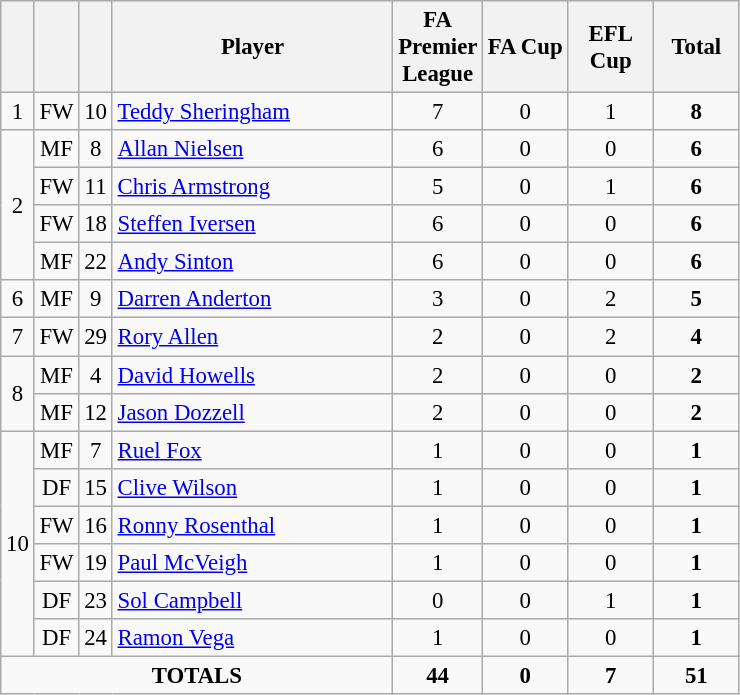<table class="wikitable sortable" style="font-size: 95%; text-align: center;">
<tr>
<th width=10></th>
<th width=10></th>
<th width=10></th>
<th width=180>Player</th>
<th width=50>FA Premier League</th>
<th width=50>FA Cup</th>
<th width=50>EFL Cup</th>
<th width=50>Total</th>
</tr>
<tr>
<td>1</td>
<td>FW</td>
<td>10</td>
<td align="left"> <a href='#'>Teddy Sheringham</a></td>
<td>7</td>
<td>0</td>
<td>1</td>
<td><strong>8</strong></td>
</tr>
<tr>
<td rowspan="4">2</td>
<td>MF</td>
<td>8</td>
<td align=left> <a href='#'>Allan Nielsen</a></td>
<td>6</td>
<td>0</td>
<td>0</td>
<td><strong>6</strong></td>
</tr>
<tr>
<td>FW</td>
<td>11</td>
<td align=left> <a href='#'>Chris Armstrong</a></td>
<td>5</td>
<td>0</td>
<td>1</td>
<td><strong>6</strong></td>
</tr>
<tr>
<td>FW</td>
<td>18</td>
<td align=left> <a href='#'>Steffen Iversen</a></td>
<td>6</td>
<td>0</td>
<td>0</td>
<td><strong>6</strong></td>
</tr>
<tr>
<td>MF</td>
<td>22</td>
<td align=left> <a href='#'>Andy Sinton</a></td>
<td>6</td>
<td>0</td>
<td>0</td>
<td><strong>6</strong></td>
</tr>
<tr>
<td rowspan="1">6</td>
<td>MF</td>
<td>9</td>
<td align="left"> <a href='#'>Darren Anderton</a></td>
<td>3</td>
<td>0</td>
<td>2</td>
<td><strong>5</strong></td>
</tr>
<tr>
<td>7</td>
<td>FW</td>
<td>29</td>
<td align="left"> <a href='#'>Rory Allen</a></td>
<td>2</td>
<td>0</td>
<td>2</td>
<td><strong>4</strong></td>
</tr>
<tr>
<td rowspan="2">8</td>
<td>MF</td>
<td>4</td>
<td align="left"> <a href='#'>David Howells</a></td>
<td>2</td>
<td>0</td>
<td>0</td>
<td><strong>2</strong></td>
</tr>
<tr>
<td>MF</td>
<td>12</td>
<td align="left"> <a href='#'>Jason Dozzell</a></td>
<td>2</td>
<td>0</td>
<td>0</td>
<td><strong>2</strong></td>
</tr>
<tr>
<td rowspan="6">10</td>
<td>MF</td>
<td>7</td>
<td align="left"> <a href='#'>Ruel Fox</a></td>
<td>1</td>
<td>0</td>
<td>0</td>
<td><strong>1</strong></td>
</tr>
<tr>
<td>DF</td>
<td>15</td>
<td align="left"> <a href='#'>Clive Wilson</a></td>
<td>1</td>
<td>0</td>
<td>0</td>
<td><strong>1</strong></td>
</tr>
<tr>
<td>FW</td>
<td>16</td>
<td align="left"> <a href='#'>Ronny Rosenthal</a></td>
<td>1</td>
<td>0</td>
<td>0</td>
<td><strong>1</strong></td>
</tr>
<tr>
<td>FW</td>
<td>19</td>
<td align="left"> <a href='#'>Paul McVeigh</a></td>
<td>1</td>
<td>0</td>
<td>0</td>
<td><strong>1</strong></td>
</tr>
<tr>
<td>DF</td>
<td>23</td>
<td align="left"> <a href='#'>Sol Campbell</a></td>
<td>0</td>
<td>0</td>
<td>1</td>
<td><strong>1</strong></td>
</tr>
<tr>
<td>DF</td>
<td>24</td>
<td align="left"> <a href='#'>Ramon Vega</a></td>
<td>1</td>
<td>0</td>
<td>0</td>
<td><strong>1</strong></td>
</tr>
<tr>
<td colspan="4"><strong>TOTALS</strong></td>
<td><strong>44</strong></td>
<td><strong>0</strong></td>
<td><strong>7</strong></td>
<td><strong>51</strong></td>
</tr>
</table>
